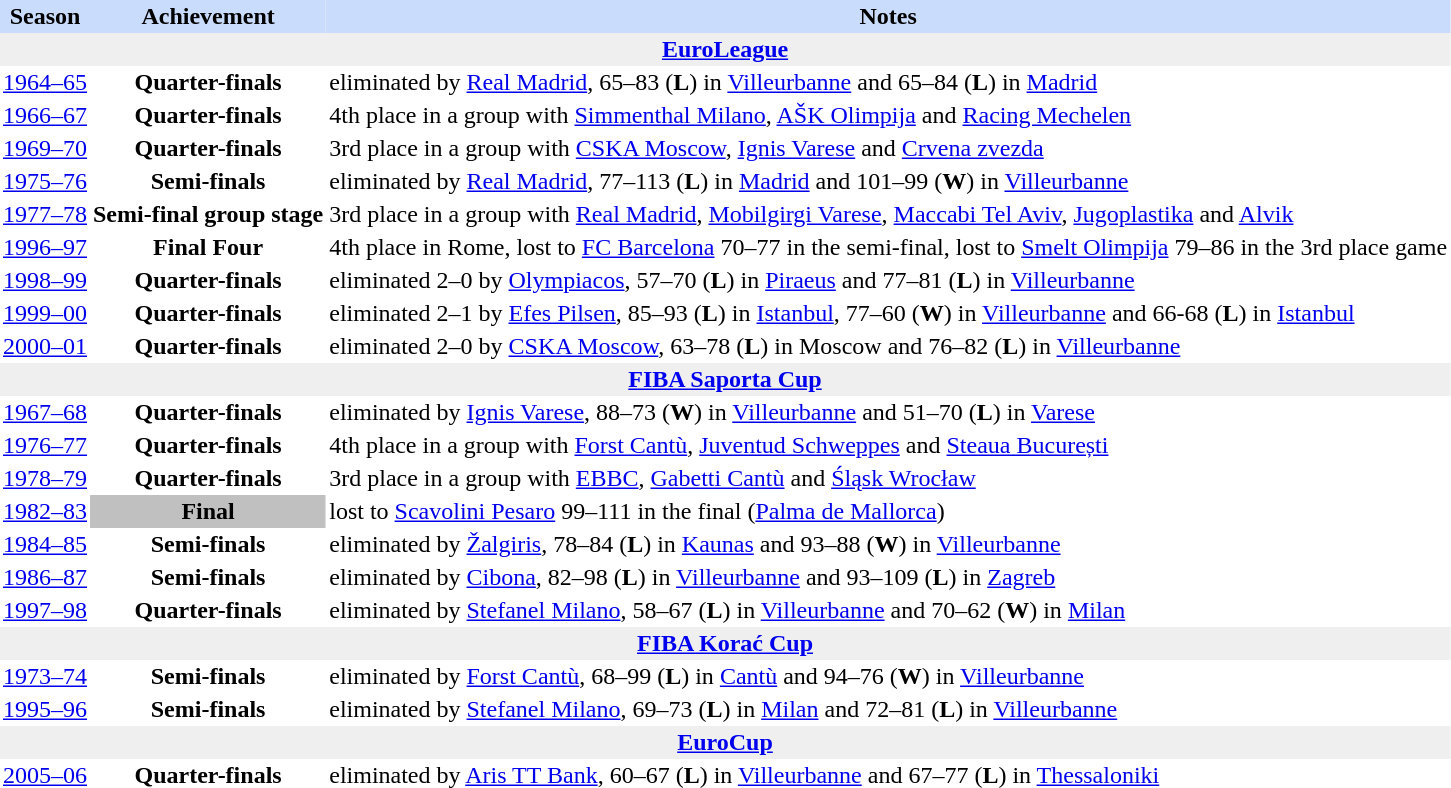<table class="toccolours" border="0" cellpadding="2" cellspacing="0" style="float:left; margin:0.5em">
<tr style="background:#cadcfb;">
<th>Season</th>
<th>Achievement</th>
<th>Notes</th>
</tr>
<tr>
<th colspan="4" style="background:#efefef;"><a href='#'>EuroLeague</a></th>
</tr>
<tr>
<td style="text-align:center;"><a href='#'>1964–65</a></td>
<td style="text-align:center;"><strong>Quarter-finals</strong></td>
<td style="text-align:left;">eliminated by <a href='#'>Real Madrid</a>, 65–83 (<strong>L</strong>) in <a href='#'>Villeurbanne</a> and 65–84 (<strong>L</strong>) in <a href='#'>Madrid</a></td>
</tr>
<tr>
<td style="text-align:center;"><a href='#'>1966–67</a></td>
<td style="text-align:center;"><strong>Quarter-finals</strong></td>
<td style="text-align:left;">4th place in a group with <a href='#'>Simmenthal Milano</a>, <a href='#'>AŠK Olimpija</a> and <a href='#'>Racing Mechelen</a></td>
</tr>
<tr>
<td style="text-align:center;"><a href='#'>1969–70</a></td>
<td style="text-align:center;"><strong>Quarter-finals</strong></td>
<td style="text-align:left;">3rd place in a group with <a href='#'>CSKA Moscow</a>, <a href='#'>Ignis Varese</a> and <a href='#'>Crvena zvezda</a></td>
</tr>
<tr>
<td style="text-align:center;"><a href='#'>1975–76</a></td>
<td style="text-align:center;"><strong>Semi-finals</strong></td>
<td style="text-align:left;">eliminated by <a href='#'>Real Madrid</a>, 77–113 (<strong>L</strong>) in <a href='#'>Madrid</a> and 101–99 (<strong>W</strong>) in <a href='#'>Villeurbanne</a></td>
</tr>
<tr>
<td style="text-align:center;"><a href='#'>1977–78</a></td>
<td style="text-align:center;"><strong>Semi-final group stage</strong></td>
<td style="text-align:left;">3rd place in a group with <a href='#'>Real Madrid</a>, <a href='#'>Mobilgirgi Varese</a>, <a href='#'>Maccabi Tel Aviv</a>, <a href='#'>Jugoplastika</a> and <a href='#'>Alvik</a></td>
</tr>
<tr>
<td style="text-align:center;"><a href='#'>1996–97</a></td>
<td style="text-align:center;"><strong>Final Four</strong></td>
<td style="text-align:left;">4th place in Rome, lost to <a href='#'>FC Barcelona</a> 70–77 in the semi-final, lost to <a href='#'>Smelt Olimpija</a> 79–86 in the 3rd place game</td>
</tr>
<tr>
<td style="text-align:center;"><a href='#'>1998–99</a></td>
<td style="text-align:center;"><strong>Quarter-finals</strong></td>
<td style="text-align:left;">eliminated 2–0 by <a href='#'>Olympiacos</a>, 57–70 (<strong>L</strong>) in <a href='#'>Piraeus</a> and 77–81 (<strong>L</strong>) in <a href='#'>Villeurbanne</a></td>
</tr>
<tr>
<td style="text-align:center;"><a href='#'>1999–00</a></td>
<td style="text-align:center;"><strong>Quarter-finals</strong></td>
<td style="text-align:left;">eliminated 2–1 by <a href='#'>Efes Pilsen</a>, 85–93 (<strong>L</strong>) in <a href='#'>Istanbul</a>, 77–60 (<strong>W</strong>) in <a href='#'>Villeurbanne</a> and 66-68 (<strong>L</strong>) in <a href='#'>Istanbul</a></td>
</tr>
<tr>
<td style="text-align:center;"><a href='#'>2000–01</a></td>
<td style="text-align:center;"><strong>Quarter-finals</strong></td>
<td style="text-align:left;">eliminated 2–0 by <a href='#'>CSKA Moscow</a>, 63–78 (<strong>L</strong>) in Moscow and 76–82 (<strong>L</strong>) in <a href='#'>Villeurbanne</a></td>
</tr>
<tr>
<th colspan="4" style="background:#efefef;"><a href='#'>FIBA Saporta Cup</a></th>
</tr>
<tr>
<td style="text-align:center;"><a href='#'>1967–68</a></td>
<td style="text-align:center;"><strong>Quarter-finals</strong></td>
<td style="text-align:left;">eliminated by <a href='#'>Ignis Varese</a>, 88–73 (<strong>W</strong>) in <a href='#'>Villeurbanne</a> and 51–70 (<strong>L</strong>) in <a href='#'>Varese</a></td>
</tr>
<tr>
<td style="text-align:center;"><a href='#'>1976–77</a></td>
<td style="text-align:center;"><strong>Quarter-finals</strong></td>
<td style="text-align:left;">4th place in a group with <a href='#'>Forst Cantù</a>, <a href='#'>Juventud Schweppes</a> and <a href='#'>Steaua București</a></td>
</tr>
<tr>
<td style="text-align:center;"><a href='#'>1978–79</a></td>
<td style="text-align:center;"><strong>Quarter-finals</strong></td>
<td style="text-align:left;">3rd place in a group with <a href='#'>EBBC</a>, <a href='#'>Gabetti Cantù</a> and <a href='#'>Śląsk Wrocław</a></td>
</tr>
<tr>
<td style="text-align:center;"><a href='#'>1982–83</a></td>
<td style="text-align:center; background:silver;"><strong>Final</strong></td>
<td style="text-align:left;">lost to <a href='#'>Scavolini Pesaro</a> 99–111 in the final (<a href='#'>Palma de Mallorca</a>)</td>
</tr>
<tr>
<td style="text-align:center;"><a href='#'>1984–85</a></td>
<td style="text-align:center;"><strong>Semi-finals</strong></td>
<td style="text-align:left;">eliminated by <a href='#'>Žalgiris</a>, 78–84 (<strong>L</strong>) in <a href='#'>Kaunas</a> and 93–88 (<strong>W</strong>) in <a href='#'>Villeurbanne</a></td>
</tr>
<tr>
<td style="text-align:center;"><a href='#'>1986–87</a></td>
<td style="text-align:center;"><strong>Semi-finals</strong></td>
<td style="text-align:left;">eliminated by <a href='#'>Cibona</a>, 82–98 (<strong>L</strong>) in <a href='#'>Villeurbanne</a> and 93–109 (<strong>L</strong>) in <a href='#'>Zagreb</a></td>
</tr>
<tr>
<td style="text-align:center;"><a href='#'>1997–98</a></td>
<td style="text-align:center;"><strong>Quarter-finals</strong></td>
<td style="text-align:left;">eliminated by <a href='#'>Stefanel Milano</a>, 58–67 (<strong>L</strong>) in <a href='#'>Villeurbanne</a> and 70–62 (<strong>W</strong>) in <a href='#'>Milan</a></td>
</tr>
<tr>
<th colspan="4" style="background:#efefef;"><a href='#'>FIBA Korać Cup</a></th>
</tr>
<tr>
<td style="text-align:center;"><a href='#'>1973–74</a></td>
<td style="text-align:center;"><strong>Semi-finals</strong></td>
<td style="text-align:left;">eliminated by <a href='#'>Forst Cantù</a>, 68–99 (<strong>L</strong>) in <a href='#'>Cantù</a> and 94–76 (<strong>W</strong>) in <a href='#'>Villeurbanne</a></td>
</tr>
<tr>
<td style="text-align:center;"><a href='#'>1995–96</a></td>
<td style="text-align:center;"><strong>Semi-finals</strong></td>
<td style="text-align:left;">eliminated by <a href='#'>Stefanel Milano</a>, 69–73 (<strong>L</strong>) in <a href='#'>Milan</a> and 72–81 (<strong>L</strong>) in <a href='#'>Villeurbanne</a></td>
</tr>
<tr>
<th colspan="4" style="background:#efefef;"><a href='#'>EuroCup</a></th>
</tr>
<tr>
<td style="text-align:center;"><a href='#'>2005–06</a></td>
<td style="text-align:center;"><strong>Quarter-finals</strong></td>
<td style="text-align:left;">eliminated by <a href='#'>Aris TT Bank</a>, 60–67 (<strong>L</strong>) in <a href='#'>Villeurbanne</a> and 67–77 (<strong>L</strong>) in <a href='#'>Thessaloniki</a></td>
</tr>
</table>
